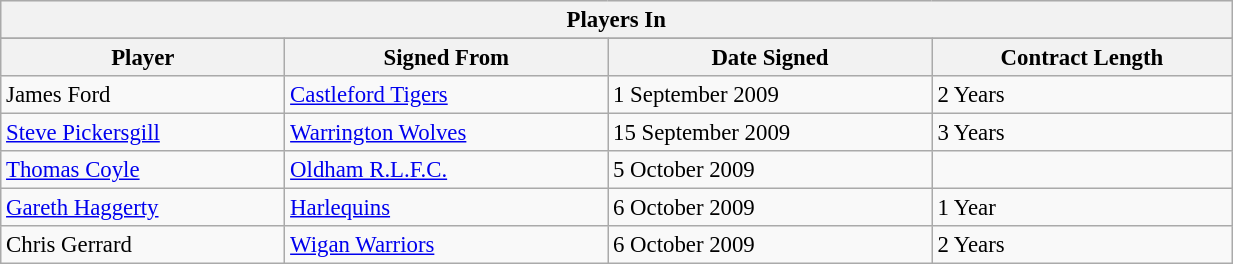<table class="wikitable" width="65%" style="font-size:95%">
<tr bgcolor="#efefef">
<th colspan=4>Players In</th>
</tr>
<tr bgcolor="#efefef">
</tr>
<tr>
<th>Player</th>
<th>Signed From</th>
<th>Date Signed</th>
<th>Contract Length</th>
</tr>
<tr>
<td>James Ford</td>
<td><a href='#'>Castleford Tigers</a></td>
<td>1 September 2009</td>
<td>2 Years</td>
</tr>
<tr>
<td><a href='#'>Steve Pickersgill</a></td>
<td><a href='#'>Warrington Wolves</a></td>
<td>15 September 2009</td>
<td>3 Years</td>
</tr>
<tr>
<td><a href='#'>Thomas Coyle</a></td>
<td><a href='#'>Oldham R.L.F.C.</a></td>
<td>5 October 2009</td>
<td></td>
</tr>
<tr>
<td><a href='#'>Gareth Haggerty</a></td>
<td><a href='#'>Harlequins</a></td>
<td>6 October 2009</td>
<td>1 Year</td>
</tr>
<tr>
<td>Chris Gerrard</td>
<td><a href='#'>Wigan Warriors</a></td>
<td>6 October 2009</td>
<td>2 Years</td>
</tr>
</table>
